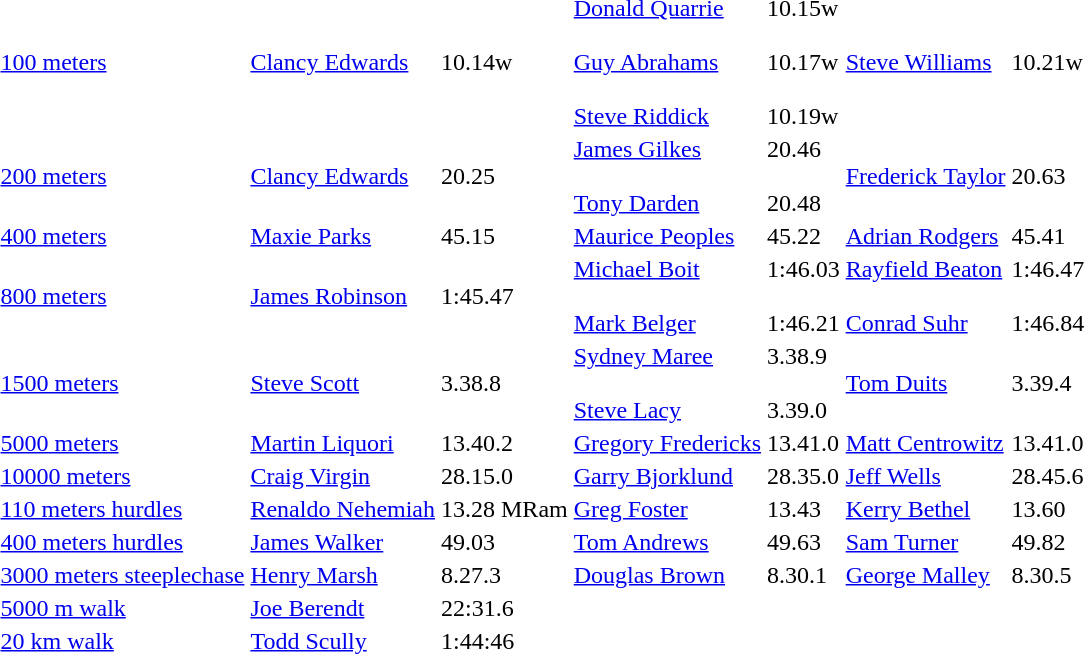<table>
<tr>
<td><a href='#'>100 meters</a></td>
<td><a href='#'>Clancy Edwards</a></td>
<td>10.14w</td>
<td><a href='#'>Donald Quarrie</a><br><br><a href='#'>Guy Abrahams</a><br><br><a href='#'>Steve Riddick</a></td>
<td>10.15w<br><br>10.17w<br><br>10.19w</td>
<td><a href='#'>Steve Williams</a></td>
<td>10.21w</td>
</tr>
<tr>
<td><a href='#'>200 meters</a></td>
<td><a href='#'>Clancy Edwards</a></td>
<td>20.25</td>
<td><a href='#'>James Gilkes</a><br><br><a href='#'>Tony Darden</a></td>
<td>20.46<br><br>20.48</td>
<td><a href='#'>Frederick Taylor</a></td>
<td>20.63</td>
</tr>
<tr>
<td><a href='#'>400 meters</a></td>
<td><a href='#'>Maxie Parks</a></td>
<td>45.15</td>
<td><a href='#'>Maurice Peoples</a></td>
<td>45.22</td>
<td><a href='#'>Adrian Rodgers</a></td>
<td>45.41</td>
</tr>
<tr>
<td><a href='#'>800 meters</a></td>
<td><a href='#'>James Robinson</a></td>
<td>1:45.47</td>
<td><a href='#'>Michael Boit</a><br><br><a href='#'>Mark Belger</a></td>
<td>1:46.03<br><br>1:46.21</td>
<td><a href='#'>Rayfield Beaton</a><br><br><a href='#'>Conrad Suhr</a></td>
<td>1:46.47<br><br>1:46.84</td>
</tr>
<tr>
<td><a href='#'>1500 meters</a></td>
<td><a href='#'>Steve Scott</a></td>
<td>3.38.8</td>
<td><a href='#'>Sydney Maree</a><br><br><a href='#'>Steve Lacy</a></td>
<td>3.38.9<br><br>3.39.0</td>
<td><a href='#'>Tom Duits</a></td>
<td>3.39.4</td>
</tr>
<tr>
<td><a href='#'>5000 meters</a></td>
<td><a href='#'>Martin Liquori</a></td>
<td>13.40.2</td>
<td><a href='#'>Gregory Fredericks</a></td>
<td>13.41.0</td>
<td><a href='#'>Matt Centrowitz</a></td>
<td>13.41.0</td>
</tr>
<tr>
<td><a href='#'>10000 meters</a></td>
<td><a href='#'>Craig Virgin</a></td>
<td>28.15.0</td>
<td><a href='#'>Garry Bjorklund</a></td>
<td>28.35.0</td>
<td><a href='#'>Jeff Wells</a></td>
<td>28.45.6</td>
</tr>
<tr>
<td><a href='#'>110 meters hurdles</a></td>
<td><a href='#'>Renaldo Nehemiah</a></td>
<td>13.28 MRam</td>
<td><a href='#'>Greg Foster</a></td>
<td>13.43</td>
<td><a href='#'>Kerry Bethel</a></td>
<td>13.60</td>
</tr>
<tr>
<td><a href='#'>400 meters hurdles</a></td>
<td><a href='#'>James Walker</a></td>
<td>49.03</td>
<td><a href='#'>Tom Andrews</a></td>
<td>49.63</td>
<td><a href='#'>Sam Turner</a></td>
<td>49.82</td>
</tr>
<tr>
<td><a href='#'>3000 meters steeplechase</a></td>
<td><a href='#'>Henry Marsh</a></td>
<td>8.27.3</td>
<td><a href='#'>Douglas Brown</a></td>
<td>8.30.1</td>
<td><a href='#'>George Malley</a></td>
<td>8.30.5</td>
</tr>
<tr>
<td><a href='#'>5000 m walk</a></td>
<td><a href='#'>Joe Berendt</a></td>
<td>22:31.6</td>
<td></td>
<td></td>
<td></td>
<td></td>
</tr>
<tr>
<td><a href='#'>20 km walk</a></td>
<td><a href='#'>Todd Scully</a></td>
<td>1:44:46</td>
<td></td>
<td></td>
<td></td>
<td></td>
</tr>
</table>
